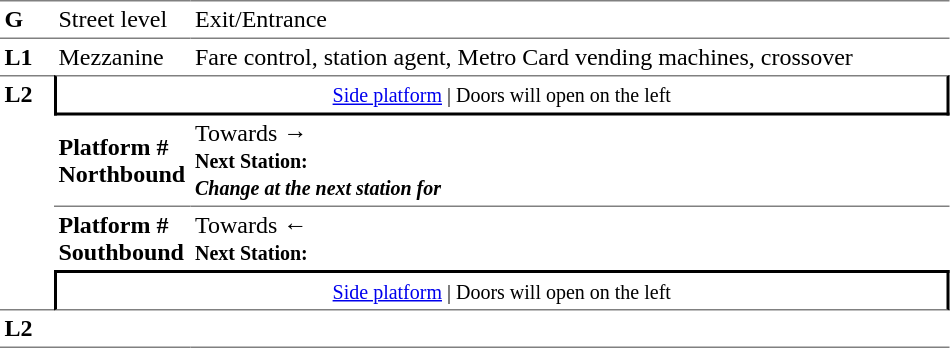<table table border=0 cellspacing=0 cellpadding=3>
<tr>
<td style="border-bottom:solid 1px gray;border-top:solid 1px gray;" width=30 valign=top><strong>G</strong></td>
<td style="border-top:solid 1px gray;border-bottom:solid 1px gray;" width=85 valign=top>Street level</td>
<td style="border-top:solid 1px gray;border-bottom:solid 1px gray;" width=500 valign=top>Exit/Entrance</td>
</tr>
<tr>
<td valign=top><strong>L1</strong></td>
<td valign=top>Mezzanine</td>
<td valign=top>Fare control, station agent, Metro Card vending machines, crossover<br></td>
</tr>
<tr>
<td style="border-top:solid 1px gray;border-bottom:solid 1px gray;" width=30 rowspan=4 valign=top><strong>L2</strong></td>
<td style="border-top:solid 1px gray;border-right:solid 2px black;border-left:solid 2px black;border-bottom:solid 2px black;text-align:center;" colspan=2><small><a href='#'>Side platform</a> | Doors will open on the left </small></td>
</tr>
<tr>
<td style="border-bottom:solid 1px gray;" width=85><span><strong>Platform #</strong><br><strong>Northbound</strong></span></td>
<td style="border-bottom:solid 1px gray;" width=500>Towards → <br><small><strong>Next Station:</strong> <br><strong><em>Change at the next station for </em></strong></small></td>
</tr>
<tr>
<td><span><strong>Platform #</strong><br><strong>Southbound</strong></span></td>
<td>Towards ← <br><small><strong>Next Station:</strong> </small></td>
</tr>
<tr>
<td style="border-top:solid 2px black;border-right:solid 2px black;border-left:solid 2px black;border-bottom:solid 1px gray;" colspan=2  align=center><small><a href='#'>Side platform</a> | Doors will open on the left </small></td>
</tr>
<tr>
<td style="border-bottom:solid 1px gray;" width=30 rowspan=2 valign=top><strong>L2</strong></td>
<td style="border-bottom:solid 1px gray;" width=85></td>
<td style="border-bottom:solid 1px gray;" width=500></td>
</tr>
<tr>
</tr>
</table>
